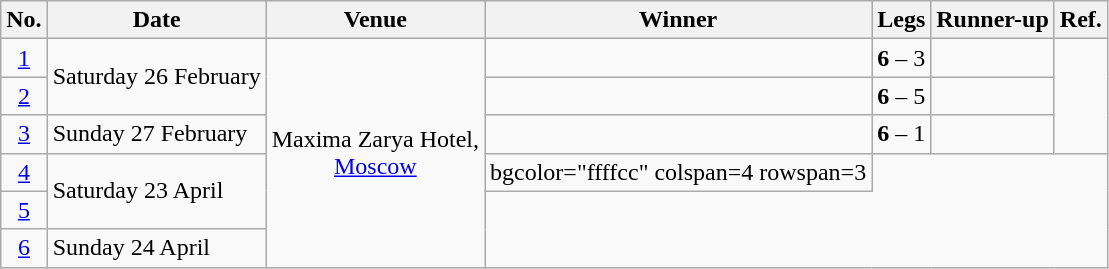<table class="wikitable">
<tr>
<th>No.</th>
<th>Date</th>
<th>Venue</th>
<th>Winner</th>
<th>Legs</th>
<th>Runner-up</th>
<th>Ref.</th>
</tr>
<tr>
<td align=center><a href='#'>1</a></td>
<td rowspan=2>Saturday 26 February</td>
<td align="center" rowspan=6>Maxima Zarya Hotel,<br>  <a href='#'>Moscow</a></td>
<td align="right"></td>
<td align="center"><strong>6</strong> – 3</td>
<td></td>
<td rowspan=3 align="center"></td>
</tr>
<tr>
<td align=center><a href='#'>2</a></td>
<td align="right"></td>
<td align="center"><strong>6</strong> – 5</td>
<td></td>
</tr>
<tr>
<td align=center><a href='#'>3</a></td>
<td>Sunday 27 February</td>
<td align="right"></td>
<td align="center"><strong>6</strong> – 1</td>
<td></td>
</tr>
<tr>
<td align=center><a href='#'>4</a></td>
<td rowspan=2>Saturday 23 April</td>
<td>bgcolor="ffffcc" colspan=4 rowspan=3 </td>
</tr>
<tr>
<td align=center><a href='#'>5</a></td>
</tr>
<tr>
<td align=center><a href='#'>6</a></td>
<td>Sunday 24 April</td>
</tr>
</table>
